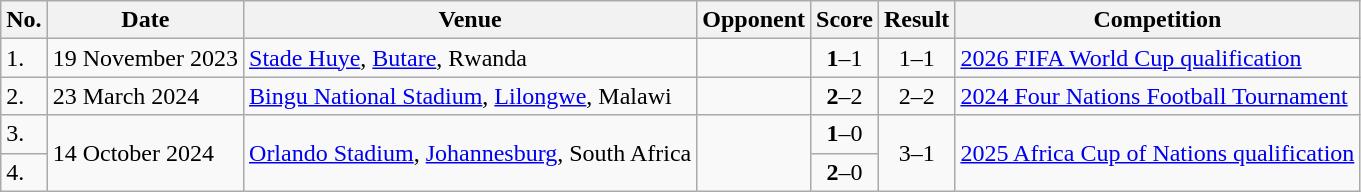<table class="wikitable">
<tr>
<th>No.</th>
<th>Date</th>
<th>Venue</th>
<th>Opponent</th>
<th>Score</th>
<th>Result</th>
<th>Competition</th>
</tr>
<tr>
<td>1.</td>
<td>19 November 2023</td>
<td><a href='#'>Stade Huye</a>, <a href='#'>Butare</a>, Rwanda</td>
<td></td>
<td align=center><strong>1</strong>–1</td>
<td align=center>1–1</td>
<td><a href='#'>2026 FIFA World Cup qualification</a></td>
</tr>
<tr>
<td>2.</td>
<td>23 March 2024</td>
<td><a href='#'>Bingu National Stadium</a>, <a href='#'>Lilongwe</a>, Malawi</td>
<td></td>
<td align=center><strong>2</strong>–2</td>
<td align=center>2–2 </td>
<td><a href='#'>2024 Four Nations Football Tournament</a></td>
</tr>
<tr>
<td>3.</td>
<td rowspan="2">14 October 2024</td>
<td rowspan="2"><a href='#'>Orlando Stadium</a>, <a href='#'>Johannesburg</a>, South Africa</td>
<td rowspan="2"></td>
<td align=center><strong>1</strong>–0</td>
<td align=center rowspan="2">3–1</td>
<td rowspan="2"><a href='#'>2025 Africa Cup of Nations qualification</a></td>
</tr>
<tr>
<td>4.</td>
<td align=center><strong>2</strong>–0</td>
</tr>
</table>
